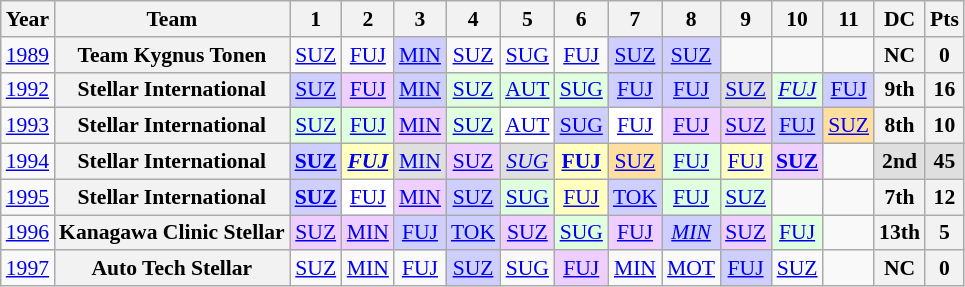<table class="wikitable" style="text-align:center; font-size:90%">
<tr>
<th>Year</th>
<th>Team</th>
<th>1</th>
<th>2</th>
<th>3</th>
<th>4</th>
<th>5</th>
<th>6</th>
<th>7</th>
<th>8</th>
<th>9</th>
<th>10</th>
<th>11</th>
<th>DC</th>
<th>Pts</th>
</tr>
<tr>
<td><a href='#'>1989</a></td>
<th>Team Kygnus Tonen</th>
<td><a href='#'>SUZ</a></td>
<td><a href='#'>FUJ</a></td>
<td style="background:#CFCFFF;"><a href='#'>MIN</a><br></td>
<td><a href='#'>SUZ</a></td>
<td><a href='#'>SUG</a></td>
<td><a href='#'>FUJ</a></td>
<td style="background:#CFCFFF;"><a href='#'>SUZ</a><br></td>
<td style="background:#CFCFFF;"><a href='#'>SUZ</a><br></td>
<td></td>
<td></td>
<td></td>
<th>NC</th>
<th>0</th>
</tr>
<tr>
<td><a href='#'>1992</a></td>
<th>Stellar International</th>
<td style="background:#CFCFFF;"><a href='#'>SUZ</a><br></td>
<td style="background:#EFCFFF;"><a href='#'>FUJ</a><br></td>
<td style="background:#CFCFFF;"><a href='#'>MIN</a><br></td>
<td style="background:#DFFFDF;"><a href='#'>SUZ</a><br></td>
<td style="background:#DFFFDF;"><a href='#'>AUT</a><br></td>
<td style="background:#DFFFDF;"><a href='#'>SUG</a><br></td>
<td style="background:#CFCFFF;"><a href='#'>FUJ</a><br></td>
<td style="background:#CFCFFF;"><a href='#'>FUJ</a><br></td>
<td style="background:#DFDFDF;"><a href='#'>SUZ</a><br></td>
<td style="background:#DFFFDF;"><em><a href='#'>FUJ</a></em><br></td>
<td style="background:#CFCFFF;"><a href='#'>FUJ</a><br></td>
<th>9th</th>
<th>16</th>
</tr>
<tr>
<td><a href='#'>1993</a></td>
<th>Stellar International</th>
<td style="background:#DFFFDF;"><a href='#'>SUZ</a><br></td>
<td style="background:#DFFFDF;"><a href='#'>FUJ</a><br></td>
<td style="background:#EFCFFF;"><a href='#'>MIN</a><br></td>
<td style="background:#DFFFDF;"><a href='#'>SUZ</a><br></td>
<td style="background:#FFFFFF;"><a href='#'>AUT</a><br></td>
<td style="background:#CFCFFF;"><a href='#'>SUG</a><br></td>
<td style="background:#FFFFFF;"><a href='#'>FUJ</a><br></td>
<td style="background:#EFCFFF;"><a href='#'>FUJ</a><br></td>
<td style="background:#EFCFFF;"><a href='#'>SUZ</a><br></td>
<td style="background:#CFCFFF;"><a href='#'>FUJ</a><br></td>
<td style="background:#FFDF9F;"><a href='#'>SUZ</a><br></td>
<th>8th</th>
<th>10</th>
</tr>
<tr>
<td><a href='#'>1994</a></td>
<th>Stellar International</th>
<td style="background:#CFCFFF;"><strong><a href='#'>SUZ</a></strong><br></td>
<td style="background:#FFFFBF;"><strong><em><a href='#'>FUJ</a></em></strong><br></td>
<td style="background:#DFDFDF;"><a href='#'>MIN</a><br></td>
<td style="background:#EFCFFF;"><a href='#'>SUZ</a><br></td>
<td style="background:#DFDFDF;"><em><a href='#'>SUG</a></em><br></td>
<td style="background:#FFFFBF;"><strong><a href='#'>FUJ</a></strong><br></td>
<td style="background:#FFDF9F;"><a href='#'>SUZ</a><br></td>
<td style="background:#DFFFDF;"><a href='#'>FUJ</a><br></td>
<td style="background:#FFFFBF;"><a href='#'>FUJ</a><br></td>
<td style="background:#EFCFFF;"><strong><a href='#'>SUZ</a></strong><br></td>
<td></td>
<td style="background:#DFDFDF;"><strong>2nd</strong></td>
<td style="background:#DFDFDF;"><strong>45</strong></td>
</tr>
<tr>
<td><a href='#'>1995</a></td>
<th>Stellar International</th>
<td style="background:#CFCFFF;"><strong><a href='#'>SUZ</a></strong><br></td>
<td style="background:#FFFFFF;"><a href='#'>FUJ</a><br></td>
<td style="background:#EFCFFF;"><a href='#'>MIN</a><br></td>
<td style="background:#CFCFFF;"><a href='#'>SUZ</a><br></td>
<td style="background:#DFFFDF;"><a href='#'>SUG</a><br></td>
<td style="background:#FFFFBF;"><a href='#'>FUJ</a><br></td>
<td style="background:#CFCFFF;"><a href='#'>TOK</a><br></td>
<td style="background:#DFFFDF;"><a href='#'>FUJ</a><br></td>
<td style="background:#DFFFDF;"><a href='#'>SUZ</a><br></td>
<td></td>
<td></td>
<th>7th</th>
<th>12</th>
</tr>
<tr>
<td><a href='#'>1996</a></td>
<th>Kanagawa Clinic Stellar</th>
<td style="background:#EFCFFF;"><a href='#'>SUZ</a><br></td>
<td style="background:#EFCFFF;"><a href='#'>MIN</a><br></td>
<td style="background:#CFCFFF;"><a href='#'>FUJ</a><br></td>
<td style="background:#CFCFFF;"><a href='#'>TOK</a><br></td>
<td style="background:#EFCFFF;"><a href='#'>SUZ</a><br></td>
<td style="background:#DFFFDF"><a href='#'>SUG</a><br></td>
<td style="background:#EFCFFF;"><a href='#'>FUJ</a><br></td>
<td style="background:#CFCFFF;"><em><a href='#'>MIN</a></em><br></td>
<td style="background:#EFCFFF;"><a href='#'>SUZ</a><br></td>
<td style="background:#DFFFDF;"><a href='#'>FUJ</a><br></td>
<td></td>
<th>13th</th>
<th>5</th>
</tr>
<tr>
<td><a href='#'>1997</a></td>
<th>Auto Tech Stellar</th>
<td><a href='#'>SUZ</a></td>
<td><a href='#'>MIN</a></td>
<td><a href='#'>FUJ</a></td>
<td style="background:#CFCFFF;"><a href='#'>SUZ</a><br></td>
<td><a href='#'>SUG</a></td>
<td style="background:#EFCFFF;"><a href='#'>FUJ</a><br></td>
<td><a href='#'>MIN</a></td>
<td><a href='#'>MOT</a></td>
<td style="background:#CFCFFF;"><a href='#'>FUJ</a><br></td>
<td><a href='#'>SUZ</a></td>
<td></td>
<th>NC</th>
<th>0</th>
</tr>
</table>
